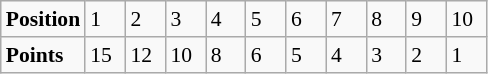<table class="wikitable" style="font-size: 90%;">
<tr>
<td><strong>Position</strong></td>
<td width=20>1</td>
<td width=20>2</td>
<td width=20>3</td>
<td width=20>4</td>
<td width=20>5</td>
<td width=20>6</td>
<td width=20>7</td>
<td width=20>8</td>
<td width=20>9</td>
<td width=20>10</td>
</tr>
<tr>
<td><strong>Points</strong></td>
<td>15</td>
<td>12</td>
<td>10</td>
<td>8</td>
<td>6</td>
<td>5</td>
<td>4</td>
<td>3</td>
<td>2</td>
<td>1</td>
</tr>
</table>
